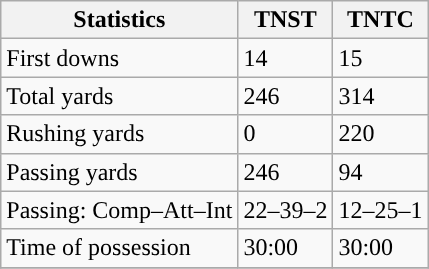<table class="wikitable" style="float: left;">
<tr>
<th>Statistics</th>
<th>TNST</th>
<th>TNTC</th>
</tr>
<tr>
<td>First downs</td>
<td>14</td>
<td>15</td>
</tr>
<tr>
<td>Total yards</td>
<td>246</td>
<td>314</td>
</tr>
<tr>
<td>Rushing yards</td>
<td>0</td>
<td>220</td>
</tr>
<tr>
<td>Passing yards</td>
<td>246</td>
<td>94</td>
</tr>
<tr>
<td>Passing: Comp–Att–Int</td>
<td>22–39–2</td>
<td>12–25–1</td>
</tr>
<tr>
<td>Time of possession</td>
<td>30:00</td>
<td>30:00</td>
</tr>
<tr>
</tr>
</table>
